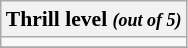<table class="wikitable" style="font-size: 90%">
<tr>
<th>Thrill level <small><em>(out of 5)</em></small></th>
</tr>
<tr>
<td>      </td>
</tr>
<tr>
</tr>
</table>
